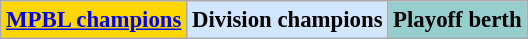<table class="wikitable" style="font-size:95%">
<tr>
<td align="center" bgcolor="gold"><strong><a href='#'>MPBL champions</a></strong><br></td>
<td align="center" bgcolor="#D0E7FF"><strong>Division champions</strong></td>
<td align="center" bgcolor="#96CDCD"><strong>Playoff berth</strong><br></td>
</tr>
</table>
